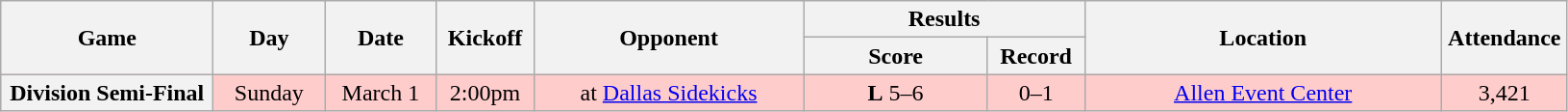<table class="wikitable">
<tr>
<th rowspan="2" width="140">Game</th>
<th rowspan="2" width="70">Day</th>
<th rowspan="2" width="70">Date</th>
<th rowspan="2" width="60">Kickoff</th>
<th rowspan="2" width="180">Opponent</th>
<th colspan="2" width="180">Results</th>
<th rowspan="2" width="240">Location</th>
<th rowspan="2" width="80">Attendance</th>
</tr>
<tr>
<th width="120">Score</th>
<th width="60">Record</th>
</tr>
<tr style="text-align:center; background:#ffcccc;">
<th>Division Semi-Final</th>
<td>Sunday</td>
<td>March 1</td>
<td>2:00pm</td>
<td>at <a href='#'>Dallas Sidekicks</a></td>
<td><strong>L</strong> 5–6</td>
<td>0–1</td>
<td><a href='#'>Allen Event Center</a></td>
<td>3,421</td>
</tr>
</table>
